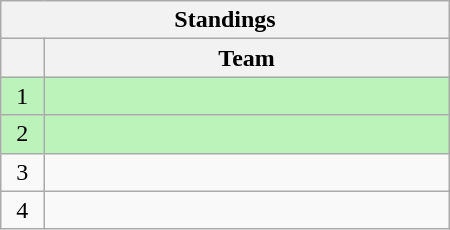<table class="wikitable" style="text-align:center" width="300">
<tr>
<th colspan="2">Standings</th>
</tr>
<tr>
<th width="5%"></th>
<th width="50%">Team</th>
</tr>
<tr bgcolor="bbf3bb">
<td>1</td>
<td style="text-align:left"></td>
</tr>
<tr bgcolor="bbf3bb">
<td>2</td>
<td style="text-align:left"></td>
</tr>
<tr>
<td>3</td>
<td style="text-align:left"></td>
</tr>
<tr>
<td>4</td>
<td style="text-align:left"></td>
</tr>
</table>
